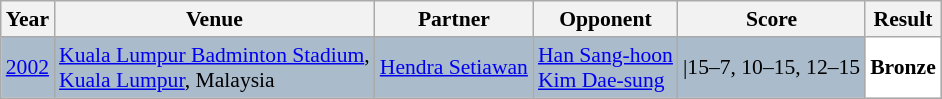<table class="sortable wikitable" style="font-size: 90%;">
<tr>
<th>Year</th>
<th>Venue</th>
<th>Partner</th>
<th>Opponent</th>
<th>Score</th>
<th>Result</th>
</tr>
<tr style="background:#AABBCC">
<td align="center"><a href='#'>2002</a></td>
<td align="left"><a href='#'>Kuala Lumpur Badminton Stadium</a>,<br><a href='#'>Kuala Lumpur</a>, Malaysia</td>
<td align="left"> <a href='#'>Hendra Setiawan</a></td>
<td align="left"> <a href='#'>Han Sang-hoon</a><br> <a href='#'>Kim Dae-sung</a></td>
<td align="left">|15–7, 10–15, 12–15</td>
<td style="text-align:left; background:white"> <strong>Bronze</strong></td>
</tr>
</table>
